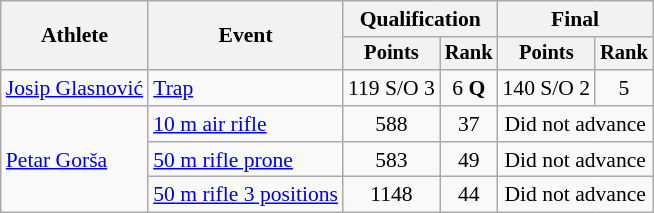<table class="wikitable" style="font-size:90%">
<tr>
<th rowspan="2">Athlete</th>
<th rowspan="2">Event</th>
<th colspan=2>Qualification</th>
<th colspan=2>Final</th>
</tr>
<tr style="font-size:95%">
<th>Points</th>
<th>Rank</th>
<th>Points</th>
<th>Rank</th>
</tr>
<tr align=center>
<td align=left><a href='#'>Josip Glasnović</a></td>
<td align=left><a href='#'>Trap</a></td>
<td>119 S/O 3</td>
<td>6 <strong>Q</strong></td>
<td>140 S/O 2</td>
<td>5</td>
</tr>
<tr align=center>
<td align=left rowspan=3><a href='#'>Petar Gorša</a></td>
<td align=left><a href='#'>10 m air rifle</a></td>
<td>588</td>
<td>37</td>
<td colspan=2>Did not advance</td>
</tr>
<tr align=center>
<td align=left><a href='#'>50 m rifle prone</a></td>
<td>583</td>
<td>49</td>
<td colspan=2>Did not advance</td>
</tr>
<tr align=center>
<td align=left><a href='#'>50 m rifle 3 positions</a></td>
<td>1148</td>
<td>44</td>
<td colspan=2>Did not advance</td>
</tr>
</table>
